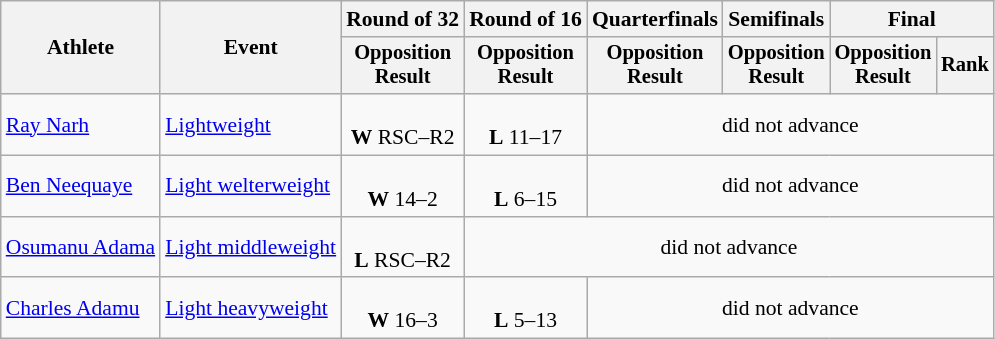<table class="wikitable" style="font-size:90%">
<tr>
<th rowspan="2">Athlete</th>
<th rowspan="2">Event</th>
<th>Round of 32</th>
<th>Round of 16</th>
<th>Quarterfinals</th>
<th>Semifinals</th>
<th colspan=2>Final</th>
</tr>
<tr style="font-size:95%">
<th>Opposition<br>Result</th>
<th>Opposition<br>Result</th>
<th>Opposition<br>Result</th>
<th>Opposition<br>Result</th>
<th>Opposition<br>Result</th>
<th>Rank</th>
</tr>
<tr align=center>
<td align=left><a href='#'>Ray Narh</a></td>
<td align=left><a href='#'>Lightweight</a></td>
<td><br><strong>W</strong> RSC–R2</td>
<td><br><strong>L</strong> 11–17</td>
<td colspan=4>did not advance</td>
</tr>
<tr align=center>
<td align=left><a href='#'>Ben Neequaye</a></td>
<td align=left><a href='#'>Light welterweight</a></td>
<td><br><strong>W</strong> 14–2</td>
<td><br><strong>L</strong> 6–15</td>
<td colspan=4>did not advance</td>
</tr>
<tr align=center>
<td align=left><a href='#'>Osumanu Adama</a></td>
<td align=left><a href='#'>Light middleweight</a></td>
<td><br><strong>L</strong> RSC–R2</td>
<td colspan=5>did not advance</td>
</tr>
<tr align=center>
<td align=left><a href='#'>Charles Adamu</a></td>
<td align=left><a href='#'>Light heavyweight</a></td>
<td><br><strong>W</strong> 16–3</td>
<td><br><strong>L</strong> 5–13</td>
<td colspan=4>did not advance</td>
</tr>
</table>
